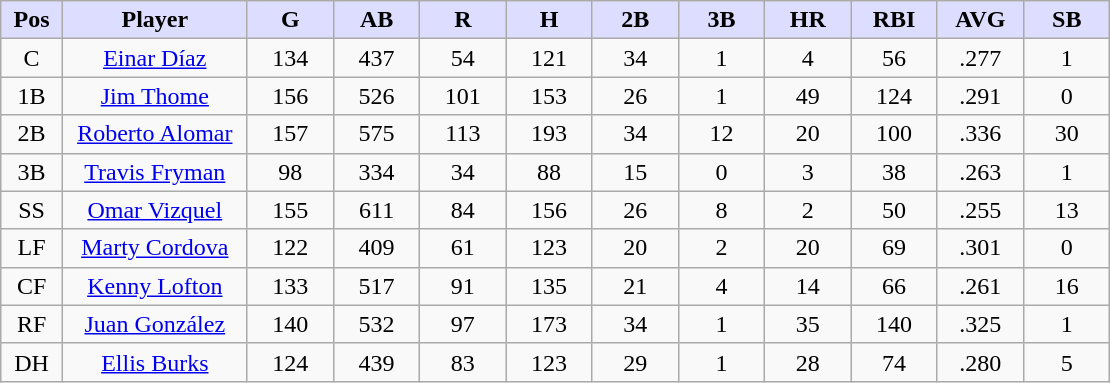<table class="wikitable sortable">
<tr>
<th style="background:#ddf; width:5%;">Pos</th>
<th style="background:#ddf; width:15%;">Player</th>
<th style="background:#ddf; width:7%;">G</th>
<th style="background:#ddf; width:7%;">AB</th>
<th style="background:#ddf; width:7%;">R</th>
<th style="background:#ddf; width:7%;">H</th>
<th style="background:#ddf; width:7%;">2B</th>
<th style="background:#ddf; width:7%;">3B</th>
<th style="background:#ddf; width:7%;">HR</th>
<th style="background:#ddf; width:7%;">RBI</th>
<th style="background:#ddf; width:7%;">AVG</th>
<th style="background:#ddf; width:7%;">SB</th>
</tr>
<tr style="text-align:center;">
<td>C</td>
<td><a href='#'>Einar Díaz</a></td>
<td>134</td>
<td>437</td>
<td>54</td>
<td>121</td>
<td>34</td>
<td>1</td>
<td>4</td>
<td>56</td>
<td>.277</td>
<td>1</td>
</tr>
<tr style="text-align:center;">
<td>1B</td>
<td><a href='#'>Jim Thome</a></td>
<td>156</td>
<td>526</td>
<td>101</td>
<td>153</td>
<td>26</td>
<td>1</td>
<td>49</td>
<td>124</td>
<td>.291</td>
<td>0</td>
</tr>
<tr style="text-align:center;">
<td>2B</td>
<td><a href='#'>Roberto Alomar</a></td>
<td>157</td>
<td>575</td>
<td>113</td>
<td>193</td>
<td>34</td>
<td>12</td>
<td>20</td>
<td>100</td>
<td>.336</td>
<td>30</td>
</tr>
<tr style="text-align:center;">
<td>3B</td>
<td><a href='#'>Travis Fryman</a></td>
<td>98</td>
<td>334</td>
<td>34</td>
<td>88</td>
<td>15</td>
<td>0</td>
<td>3</td>
<td>38</td>
<td>.263</td>
<td>1</td>
</tr>
<tr style="text-align:center;">
<td>SS</td>
<td><a href='#'>Omar Vizquel</a></td>
<td>155</td>
<td>611</td>
<td>84</td>
<td>156</td>
<td>26</td>
<td>8</td>
<td>2</td>
<td>50</td>
<td>.255</td>
<td>13</td>
</tr>
<tr style="text-align:center;">
<td>LF</td>
<td><a href='#'>Marty Cordova</a></td>
<td>122</td>
<td>409</td>
<td>61</td>
<td>123</td>
<td>20</td>
<td>2</td>
<td>20</td>
<td>69</td>
<td>.301</td>
<td>0</td>
</tr>
<tr style="text-align:center;">
<td>CF</td>
<td><a href='#'>Kenny Lofton</a></td>
<td>133</td>
<td>517</td>
<td>91</td>
<td>135</td>
<td>21</td>
<td>4</td>
<td>14</td>
<td>66</td>
<td>.261</td>
<td>16</td>
</tr>
<tr style="text-align:center;">
<td>RF</td>
<td><a href='#'>Juan González</a></td>
<td>140</td>
<td>532</td>
<td>97</td>
<td>173</td>
<td>34</td>
<td>1</td>
<td>35</td>
<td>140</td>
<td>.325</td>
<td>1</td>
</tr>
<tr style="text-align:center;">
<td>DH</td>
<td><a href='#'>Ellis Burks</a></td>
<td>124</td>
<td>439</td>
<td>83</td>
<td>123</td>
<td>29</td>
<td>1</td>
<td>28</td>
<td>74</td>
<td>.280</td>
<td>5</td>
</tr>
</table>
